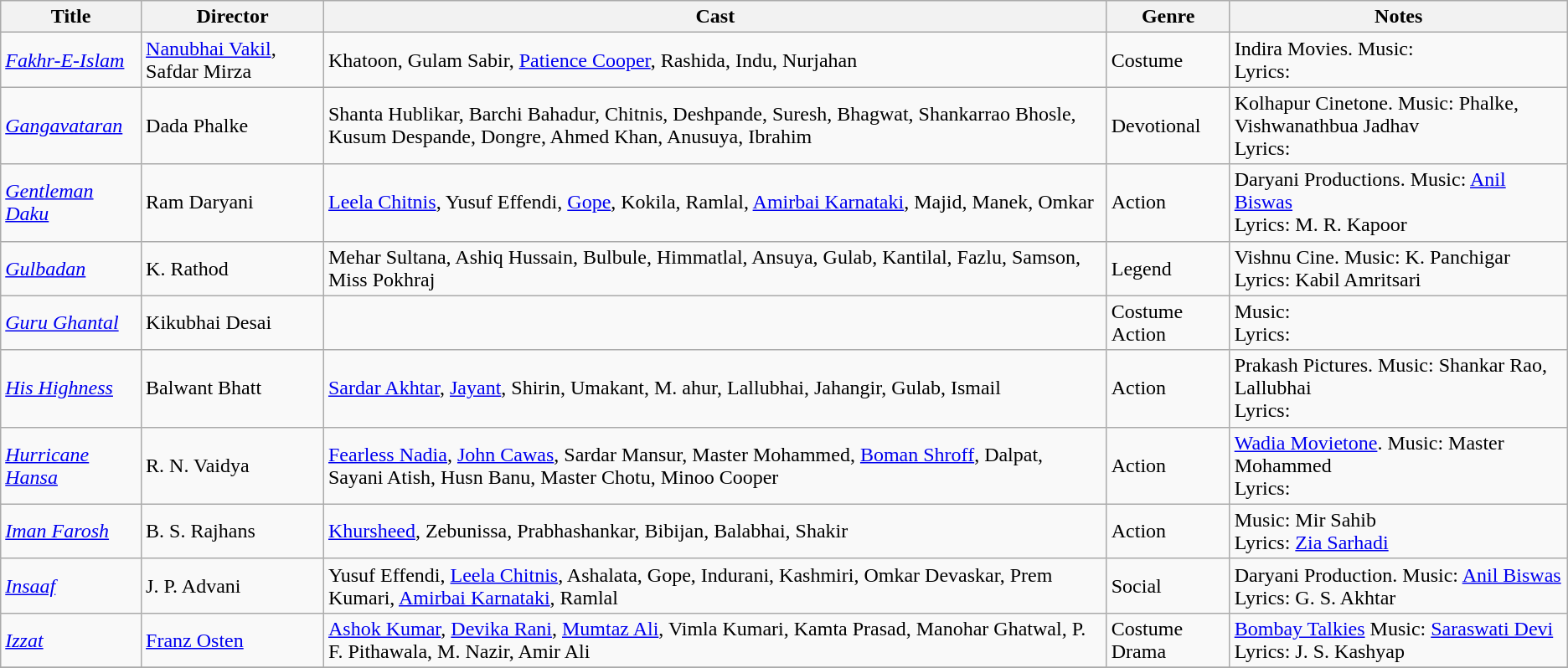<table class="wikitable">
<tr>
<th>Title</th>
<th>Director</th>
<th>Cast</th>
<th>Genre</th>
<th>Notes</th>
</tr>
<tr>
<td><em><a href='#'>Fakhr-E-Islam</a></em></td>
<td><a href='#'>Nanubhai Vakil</a>, Safdar Mirza</td>
<td>Khatoon, Gulam Sabir, <a href='#'>Patience Cooper</a>, Rashida, Indu, Nurjahan</td>
<td>Costume</td>
<td>Indira Movies. Music:  <br>Lyrics:</td>
</tr>
<tr>
<td><em><a href='#'>Gangavataran</a></em></td>
<td>Dada Phalke</td>
<td>Shanta Hublikar,  Barchi Bahadur, Chitnis, Deshpande, Suresh, Bhagwat, Shankarrao Bhosle, Kusum Despande, Dongre, Ahmed Khan, Anusuya, Ibrahim</td>
<td>Devotional</td>
<td>Kolhapur Cinetone. Music: Phalke, Vishwanathbua Jadhav<br>Lyrics:</td>
</tr>
<tr>
<td><em><a href='#'>Gentleman Daku</a></em></td>
<td>Ram Daryani</td>
<td><a href='#'>Leela Chitnis</a>, Yusuf Effendi, <a href='#'>Gope</a>, Kokila, Ramlal, <a href='#'>Amirbai Karnataki</a>, Majid, Manek, Omkar</td>
<td>Action</td>
<td>Daryani Productions. Music: <a href='#'>Anil Biswas</a><br>Lyrics: M. R. Kapoor</td>
</tr>
<tr>
<td><em><a href='#'>Gulbadan</a></em></td>
<td>K. Rathod</td>
<td>Mehar Sultana, Ashiq Hussain, Bulbule, Himmatlal, Ansuya, Gulab, Kantilal, Fazlu, Samson, Miss Pokhraj</td>
<td>Legend</td>
<td>Vishnu Cine. Music: K. Panchigar<br>Lyrics: Kabil Amritsari</td>
</tr>
<tr>
<td><em><a href='#'>Guru Ghantal</a></em></td>
<td>Kikubhai Desai</td>
<td></td>
<td>Costume Action</td>
<td>Music: <br>Lyrics:</td>
</tr>
<tr>
<td><em><a href='#'>His Highness</a></em></td>
<td>Balwant Bhatt</td>
<td><a href='#'>Sardar Akhtar</a>, <a href='#'>Jayant</a>, Shirin, Umakant, M. ahur, Lallubhai, Jahangir, Gulab, Ismail</td>
<td>Action</td>
<td>Prakash Pictures. Music: Shankar Rao, Lallubhai<br>Lyrics:</td>
</tr>
<tr>
<td><em><a href='#'>Hurricane Hansa</a></em></td>
<td>R. N. Vaidya</td>
<td><a href='#'>Fearless Nadia</a>, <a href='#'>John Cawas</a>, Sardar Mansur, Master Mohammed, <a href='#'>Boman Shroff</a>, Dalpat, Sayani Atish, Husn Banu, Master Chotu, Minoo Cooper</td>
<td>Action</td>
<td><a href='#'>Wadia Movietone</a>.  Music: Master Mohammed<br>Lyrics:</td>
</tr>
<tr>
<td><em><a href='#'>Iman Farosh</a></em></td>
<td>B. S. Rajhans</td>
<td><a href='#'>Khursheed</a>, Zebunissa, Prabhashankar, Bibijan, Balabhai, Shakir</td>
<td>Action</td>
<td>Music: Mir Sahib<br>Lyrics: <a href='#'>Zia Sarhadi</a></td>
</tr>
<tr>
<td><em><a href='#'>Insaaf</a></em></td>
<td>J. P. Advani</td>
<td>Yusuf Effendi,  <a href='#'>Leela Chitnis</a>, Ashalata,  Gope, Indurani, Kashmiri, Omkar Devaskar, Prem Kumari,  <a href='#'>Amirbai Karnataki</a>, Ramlal</td>
<td>Social</td>
<td>Daryani Production. Music: <a href='#'>Anil Biswas</a><br>Lyrics: G. S. Akhtar</td>
</tr>
<tr>
<td><em><a href='#'>Izzat</a></em></td>
<td><a href='#'>Franz Osten</a></td>
<td><a href='#'>Ashok Kumar</a>, <a href='#'>Devika Rani</a>, <a href='#'>Mumtaz Ali</a>, Vimla Kumari, Kamta Prasad, Manohar Ghatwal, P. F. Pithawala, M. Nazir, Amir Ali</td>
<td>Costume Drama</td>
<td><a href='#'>Bombay Talkies</a> Music: <a href='#'>Saraswati Devi</a><br>Lyrics: J. S. Kashyap</td>
</tr>
<tr>
</tr>
</table>
